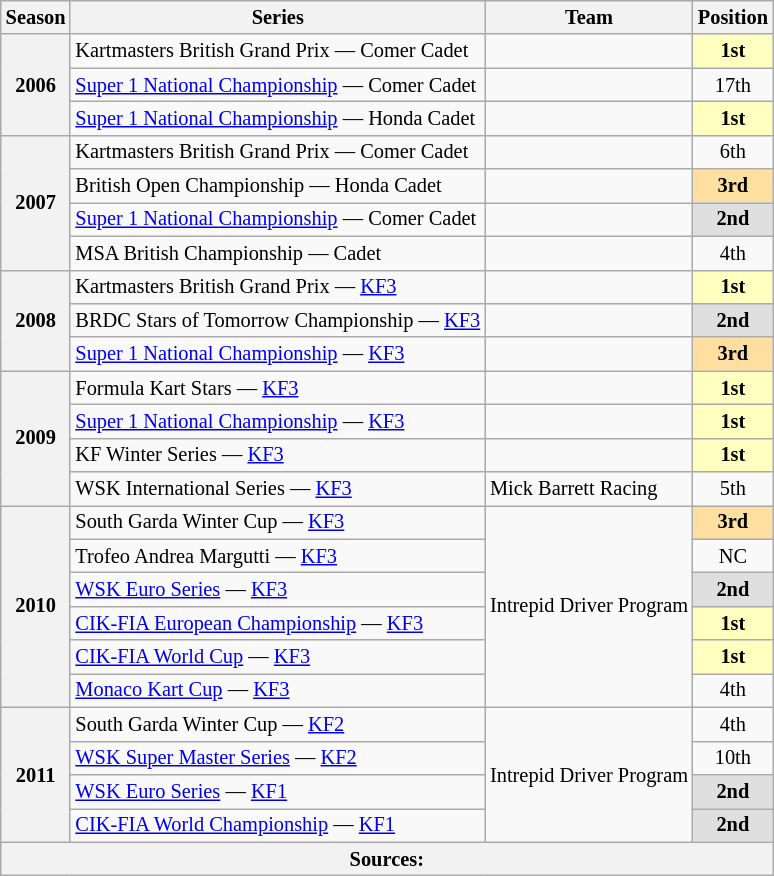<table class="wikitable" style="font-size: 85%; text-align:center">
<tr>
<th>Season</th>
<th>Series</th>
<th>Team</th>
<th>Position</th>
</tr>
<tr>
<th rowspan="3">2006</th>
<td align="left">Kartmasters British Grand Prix — Comer Cadet</td>
<td align="left"></td>
<td style="background:#FFFFBF;"><strong>1st</strong></td>
</tr>
<tr>
<td align="left"><a href='#'>Super 1 National Championship</a> — Comer Cadet</td>
<td align="left"></td>
<td>17th</td>
</tr>
<tr>
<td align="left"><a href='#'>Super 1 National Championship</a> — Honda Cadet</td>
<td align="left"></td>
<td style="background:#FFFFBF;"><strong>1st</strong></td>
</tr>
<tr>
<th rowspan="4">2007</th>
<td align="left">Kartmasters British Grand Prix — Comer Cadet</td>
<td align="left"></td>
<td>6th</td>
</tr>
<tr>
<td align="left">British Open Championship — Honda Cadet</td>
<td align="left"></td>
<td style="background:#FFDF9F;"><strong>3rd</strong></td>
</tr>
<tr>
<td align="left"><a href='#'>Super 1 National Championship</a> — Comer Cadet</td>
<td align="left"></td>
<td style="background:#DFDFDF;"><strong>2nd</strong></td>
</tr>
<tr>
<td align="left">MSA British Championship — Cadet</td>
<td align="left"></td>
<td>4th</td>
</tr>
<tr>
<th rowspan="3">2008</th>
<td align="left">Kartmasters British Grand Prix — <a href='#'>KF3</a></td>
<td align="left"></td>
<td style="background:#FFFFBF;"><strong>1st</strong></td>
</tr>
<tr>
<td align="left">BRDC Stars of Tomorrow Championship — <a href='#'>KF3</a></td>
<td align="left"></td>
<td style="background:#DFDFDF;"><strong>2nd</strong></td>
</tr>
<tr>
<td align="left"><a href='#'>Super 1 National Championship</a> — <a href='#'>KF3</a></td>
<td align="left"></td>
<td style="background:#FFDF9F;"><strong>3rd</strong></td>
</tr>
<tr>
<th rowspan="4">2009</th>
<td align="left">Formula Kart Stars — <a href='#'>KF3</a></td>
<td align="left"></td>
<td style="background:#FFFFBF;"><strong>1st</strong></td>
</tr>
<tr>
<td align="left"><a href='#'>Super 1 National Championship</a> — <a href='#'>KF3</a></td>
<td align="left"></td>
<td style="background:#FFFFBF;"><strong>1st</strong></td>
</tr>
<tr>
<td align="left">KF Winter Series — <a href='#'>KF3</a></td>
<td></td>
<td style="background:#FFFFBF;"><strong>1st</strong></td>
</tr>
<tr>
<td align="left">WSK International Series — <a href='#'>KF3</a></td>
<td align="left">Mick Barrett Racing</td>
<td>5th</td>
</tr>
<tr>
<th rowspan="6">2010</th>
<td align="left">South Garda Winter Cup — <a href='#'>KF3</a></td>
<td rowspan="6">Intrepid Driver Program</td>
<td style="background:#FFDF9F;"><strong>3rd</strong></td>
</tr>
<tr>
<td align="left">Trofeo Andrea Margutti — <a href='#'>KF3</a></td>
<td>NC</td>
</tr>
<tr>
<td align="left"><a href='#'>WSK Euro Series</a> — <a href='#'>KF3</a></td>
<td style="background:#DFDFDF;"><strong>2nd</strong></td>
</tr>
<tr>
<td align="left"><a href='#'>CIK-FIA European Championship</a> — <a href='#'>KF3</a></td>
<td style="background:#FFFFBF;"><strong>1st</strong></td>
</tr>
<tr>
<td align="left"><a href='#'>CIK-FIA World Cup</a> — <a href='#'>KF3</a></td>
<td style="background:#FFFFBF;"><strong>1st</strong></td>
</tr>
<tr>
<td align="left"><a href='#'>Monaco Kart Cup</a> — <a href='#'>KF3</a></td>
<td>4th</td>
</tr>
<tr>
<th rowspan="4">2011</th>
<td align="left">South Garda Winter Cup — <a href='#'>KF2</a></td>
<td rowspan="4" align="left">Intrepid Driver Program</td>
<td>4th</td>
</tr>
<tr>
<td align="left"><a href='#'>WSK Super Master Series</a> — <a href='#'>KF2</a></td>
<td>10th</td>
</tr>
<tr>
<td align="left"><a href='#'>WSK Euro Series</a> — <a href='#'>KF1</a></td>
<td style="background:#DFDFDF;"><strong>2nd</strong></td>
</tr>
<tr>
<td align="left"><a href='#'>CIK-FIA World Championship</a> — <a href='#'>KF1</a></td>
<td style="background:#DFDFDF;"><strong>2nd</strong></td>
</tr>
<tr>
<th colspan="4">Sources:</th>
</tr>
</table>
